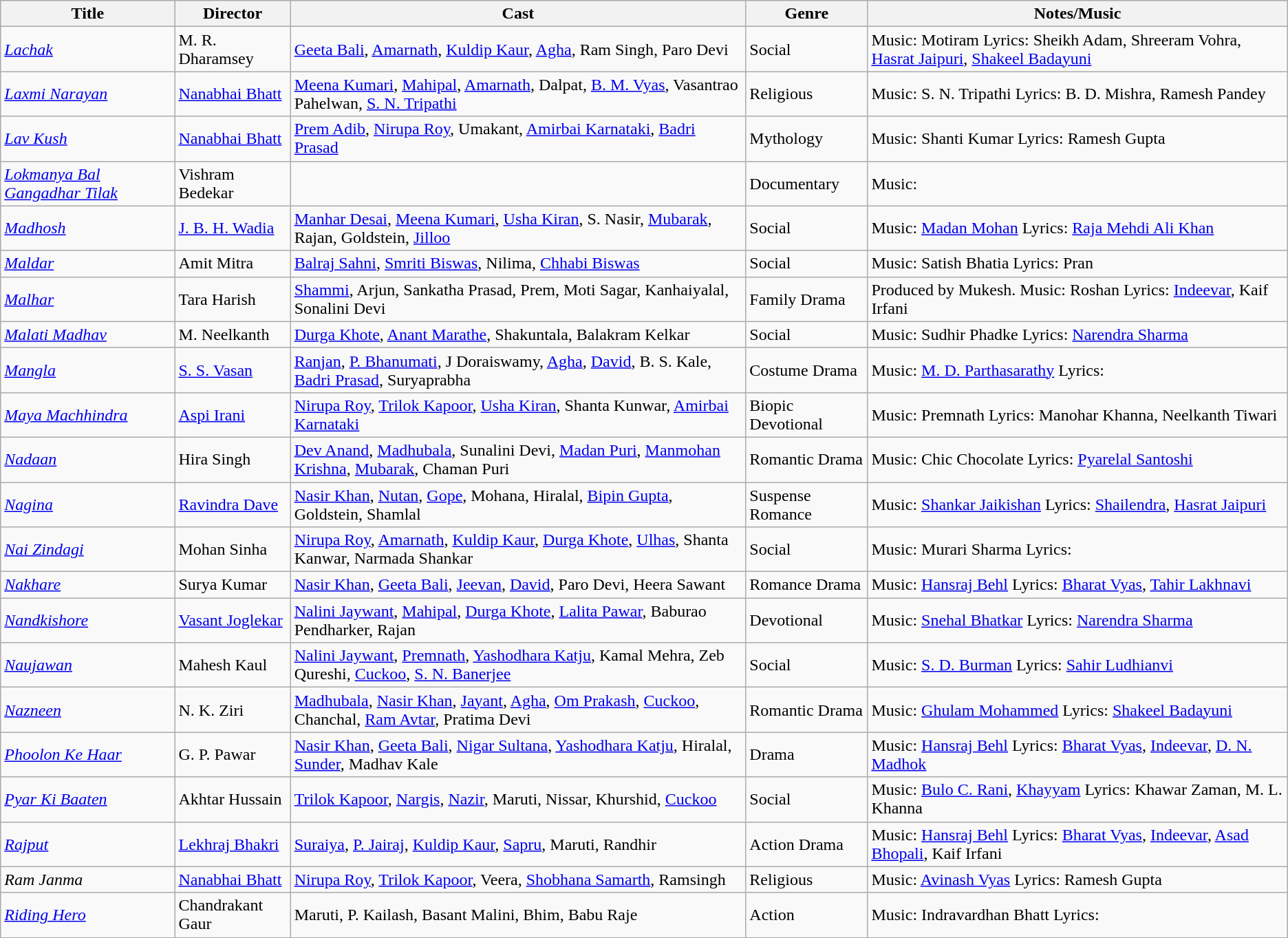<table class="wikitable">
<tr>
<th>Title</th>
<th>Director</th>
<th>Cast</th>
<th>Genre</th>
<th>Notes/Music</th>
</tr>
<tr>
<td><em><a href='#'>Lachak</a></em></td>
<td>M. R. Dharamsey</td>
<td><a href='#'>Geeta Bali</a>, <a href='#'>Amarnath</a>, <a href='#'>Kuldip Kaur</a>, <a href='#'>Agha</a>, Ram Singh, Paro Devi</td>
<td>Social</td>
<td>Music: Motiram Lyrics: Sheikh Adam, Shreeram Vohra, <a href='#'>Hasrat Jaipuri</a>, <a href='#'>Shakeel Badayuni</a></td>
</tr>
<tr>
<td><em><a href='#'>Laxmi Narayan</a></em></td>
<td><a href='#'>Nanabhai Bhatt</a></td>
<td><a href='#'>Meena Kumari</a>, <a href='#'>Mahipal</a>, <a href='#'>Amarnath</a>, Dalpat, <a href='#'>B. M. Vyas</a>, Vasantrao Pahelwan, <a href='#'>S. N. Tripathi</a></td>
<td>Religious</td>
<td>Music: S. N. Tripathi Lyrics: B. D. Mishra, Ramesh Pandey</td>
</tr>
<tr>
<td><em><a href='#'>Lav Kush</a></em></td>
<td><a href='#'>Nanabhai Bhatt</a></td>
<td><a href='#'>Prem Adib</a>, <a href='#'>Nirupa Roy</a>, Umakant, <a href='#'>Amirbai Karnataki</a>, <a href='#'>Badri Prasad</a></td>
<td>Mythology</td>
<td>Music: Shanti Kumar Lyrics: Ramesh Gupta</td>
</tr>
<tr>
<td><em><a href='#'>Lokmanya Bal Gangadhar Tilak</a></em></td>
<td>Vishram Bedekar</td>
<td></td>
<td>Documentary</td>
<td>Music:</td>
</tr>
<tr>
<td><em><a href='#'>Madhosh</a></em></td>
<td><a href='#'>J. B. H. Wadia</a></td>
<td><a href='#'>Manhar Desai</a>, <a href='#'>Meena Kumari</a>, <a href='#'>Usha Kiran</a>, S. Nasir, <a href='#'>Mubarak</a>, Rajan, Goldstein, <a href='#'>Jilloo</a></td>
<td>Social</td>
<td>Music: <a href='#'>Madan Mohan</a> Lyrics: <a href='#'>Raja Mehdi Ali Khan</a></td>
</tr>
<tr>
<td><em><a href='#'>Maldar</a></em></td>
<td>Amit Mitra</td>
<td><a href='#'>Balraj Sahni</a>, <a href='#'>Smriti Biswas</a>, Nilima, <a href='#'>Chhabi Biswas</a></td>
<td>Social</td>
<td>Music: Satish Bhatia Lyrics: Pran</td>
</tr>
<tr>
<td><em><a href='#'>Malhar</a></em></td>
<td>Tara Harish</td>
<td><a href='#'>Shammi</a>, Arjun, Sankatha Prasad, Prem, Moti Sagar, Kanhaiyalal, Sonalini Devi</td>
<td>Family Drama</td>
<td>Produced by Mukesh. Music: Roshan Lyrics: <a href='#'>Indeevar</a>, Kaif Irfani</td>
</tr>
<tr>
<td><em><a href='#'>Malati Madhav</a></em></td>
<td>M. Neelkanth</td>
<td><a href='#'>Durga Khote</a>, <a href='#'>Anant Marathe</a>, Shakuntala, Balakram Kelkar</td>
<td>Social</td>
<td>Music: Sudhir Phadke Lyrics: <a href='#'>Narendra Sharma</a></td>
</tr>
<tr>
<td><em><a href='#'>Mangla</a></em></td>
<td><a href='#'>S. S. Vasan</a></td>
<td><a href='#'>Ranjan</a>, <a href='#'>P. Bhanumati</a>, J Doraiswamy, <a href='#'>Agha</a>, <a href='#'>David</a>, B. S. Kale, <a href='#'>Badri Prasad</a>, Suryaprabha</td>
<td>Costume Drama</td>
<td>Music: <a href='#'>M. D. Parthasarathy</a> Lyrics:</td>
</tr>
<tr>
<td><em><a href='#'>Maya Machhindra</a></em></td>
<td><a href='#'>Aspi Irani</a></td>
<td><a href='#'>Nirupa Roy</a>, <a href='#'>Trilok Kapoor</a>, <a href='#'>Usha Kiran</a>, Shanta Kunwar, <a href='#'>Amirbai Karnataki</a></td>
<td>Biopic Devotional</td>
<td>Music: Premnath Lyrics: Manohar Khanna, Neelkanth Tiwari</td>
</tr>
<tr>
<td><em><a href='#'>Nadaan</a></em></td>
<td>Hira Singh</td>
<td><a href='#'>Dev Anand</a>, <a href='#'>Madhubala</a>, Sunalini Devi, <a href='#'>Madan Puri</a>, <a href='#'>Manmohan Krishna</a>, <a href='#'>Mubarak</a>,  Chaman Puri</td>
<td>Romantic Drama</td>
<td>Music: Chic Chocolate Lyrics: <a href='#'>Pyarelal Santoshi</a></td>
</tr>
<tr>
<td><em><a href='#'>Nagina</a></em></td>
<td><a href='#'>Ravindra Dave</a></td>
<td><a href='#'>Nasir Khan</a>, <a href='#'>Nutan</a>, <a href='#'>Gope</a>, Mohana, Hiralal, <a href='#'>Bipin Gupta</a>, Goldstein, Shamlal</td>
<td>Suspense Romance</td>
<td>Music: <a href='#'>Shankar Jaikishan</a> Lyrics: <a href='#'>Shailendra</a>, <a href='#'>Hasrat Jaipuri</a></td>
</tr>
<tr>
<td><em><a href='#'>Nai Zindagi</a></em></td>
<td>Mohan Sinha</td>
<td><a href='#'>Nirupa Roy</a>, <a href='#'>Amarnath</a>, <a href='#'>Kuldip Kaur</a>, <a href='#'>Durga Khote</a>, <a href='#'>Ulhas</a>, Shanta Kanwar, Narmada Shankar</td>
<td>Social</td>
<td>Music: Murari Sharma Lyrics:</td>
</tr>
<tr>
<td><em><a href='#'>Nakhare</a></em></td>
<td>Surya Kumar</td>
<td><a href='#'>Nasir Khan</a>, <a href='#'>Geeta Bali</a>, <a href='#'>Jeevan</a>, <a href='#'>David</a>, Paro Devi, Heera Sawant</td>
<td>Romance Drama</td>
<td>Music: <a href='#'>Hansraj Behl</a> Lyrics: <a href='#'>Bharat Vyas</a>, <a href='#'>Tahir Lakhnavi</a></td>
</tr>
<tr>
<td><em><a href='#'>Nandkishore</a></em></td>
<td><a href='#'>Vasant Joglekar</a></td>
<td><a href='#'>Nalini Jaywant</a>, <a href='#'>Mahipal</a>, <a href='#'>Durga Khote</a>, <a href='#'>Lalita Pawar</a>, Baburao Pendharker,  Rajan</td>
<td>Devotional</td>
<td>Music: <a href='#'>Snehal Bhatkar</a> Lyrics: <a href='#'>Narendra Sharma</a></td>
</tr>
<tr>
<td><em><a href='#'>Naujawan</a></em></td>
<td>Mahesh Kaul</td>
<td><a href='#'>Nalini Jaywant</a>, <a href='#'>Premnath</a>, <a href='#'>Yashodhara Katju</a>, Kamal Mehra, Zeb Qureshi, <a href='#'>Cuckoo</a>, <a href='#'>S. N. Banerjee</a></td>
<td>Social</td>
<td>Music: <a href='#'>S. D. Burman</a> Lyrics: <a href='#'>Sahir Ludhianvi</a></td>
</tr>
<tr>
<td><em><a href='#'>Nazneen</a></em></td>
<td>N. K. Ziri</td>
<td><a href='#'>Madhubala</a>, <a href='#'>Nasir Khan</a>, <a href='#'>Jayant</a>, <a href='#'>Agha</a>, <a href='#'>Om Prakash</a>, <a href='#'>Cuckoo</a>, Chanchal, <a href='#'>Ram Avtar</a>, Pratima Devi</td>
<td>Romantic Drama</td>
<td>Music: <a href='#'>Ghulam Mohammed</a> Lyrics: <a href='#'>Shakeel Badayuni</a></td>
</tr>
<tr>
<td><em><a href='#'>Phoolon Ke Haar</a></em></td>
<td>G. P. Pawar</td>
<td><a href='#'>Nasir Khan</a>, <a href='#'>Geeta Bali</a>, <a href='#'>Nigar Sultana</a>, <a href='#'>Yashodhara Katju</a>, Hiralal, <a href='#'>Sunder</a>, Madhav Kale</td>
<td>Drama</td>
<td>Music: <a href='#'>Hansraj Behl</a> Lyrics: <a href='#'>Bharat Vyas</a>, <a href='#'>Indeevar</a>, <a href='#'>D. N. Madhok</a></td>
</tr>
<tr>
<td><em><a href='#'>Pyar Ki Baaten</a></em></td>
<td>Akhtar Hussain</td>
<td><a href='#'>Trilok Kapoor</a>, <a href='#'>Nargis</a>, <a href='#'>Nazir</a>, Maruti, Nissar, Khurshid, <a href='#'>Cuckoo</a></td>
<td>Social</td>
<td>Music:  <a href='#'>Bulo C. Rani</a>, <a href='#'>Khayyam</a> Lyrics: Khawar Zaman, M. L. Khanna</td>
</tr>
<tr>
<td><em><a href='#'>Rajput</a></em></td>
<td><a href='#'>Lekhraj Bhakri</a></td>
<td><a href='#'>Suraiya</a>, <a href='#'>P. Jairaj</a>, <a href='#'>Kuldip Kaur</a>, <a href='#'>Sapru</a>, Maruti, Randhir</td>
<td>Action Drama</td>
<td>Music: <a href='#'>Hansraj Behl</a> Lyrics: <a href='#'>Bharat Vyas</a>, <a href='#'>Indeevar</a>, <a href='#'>Asad Bhopali</a>, Kaif Irfani</td>
</tr>
<tr>
<td><em>Ram Janma</em></td>
<td><a href='#'>Nanabhai Bhatt</a></td>
<td><a href='#'>Nirupa Roy</a>, <a href='#'>Trilok Kapoor</a>, Veera, <a href='#'>Shobhana Samarth</a>, Ramsingh</td>
<td>Religious</td>
<td>Music: <a href='#'>Avinash Vyas</a> Lyrics: Ramesh Gupta</td>
</tr>
<tr>
<td><em><a href='#'>Riding Hero</a></em></td>
<td>Chandrakant Gaur</td>
<td>Maruti, P. Kailash, Basant Malini, Bhim, Babu Raje</td>
<td>Action</td>
<td>Music: Indravardhan Bhatt Lyrics:</td>
</tr>
<tr>
</tr>
</table>
